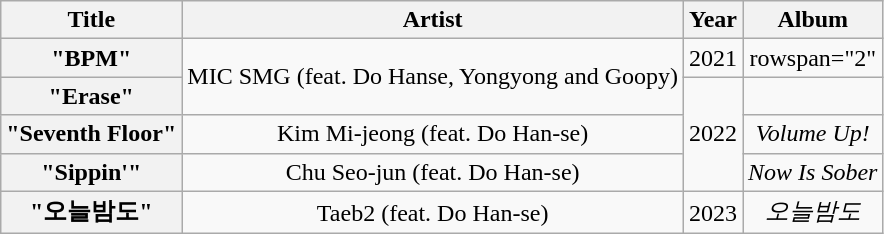<table class="wikitable plainrowheaders" style="text-align:center;">
<tr>
<th scope="col">Title</th>
<th scope="col">Artist</th>
<th scope="col">Year</th>
<th scope="col">Album</th>
</tr>
<tr>
<th scope="row">"BPM"</th>
<td rowspan="2">MIC SMG (feat. Do Hanse, Yongyong and Goopy)</td>
<td>2021</td>
<td>rowspan="2" </td>
</tr>
<tr>
<th scope="row">"Erase"</th>
<td rowspan="3">2022</td>
</tr>
<tr>
<th scope="row">"Seventh Floor"</th>
<td>Kim Mi-jeong (feat. Do Han-se)</td>
<td><em>Volume Up!</em></td>
</tr>
<tr>
<th scope="row">"Sippin'"</th>
<td>Chu Seo-jun (feat. Do Han-se)</td>
<td><em>Now Is Sober</em></td>
</tr>
<tr>
<th scope="row">"오늘밤도"</th>
<td>Taeb2 (feat. Do Han-se)</td>
<td>2023</td>
<td><em>오늘밤도</em></td>
</tr>
</table>
